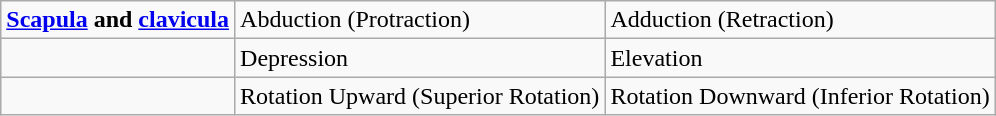<table class="wikitable">
<tr>
<td><strong><a href='#'>Scapula</a> and <a href='#'>clavicula</a></strong></td>
<td>Abduction (Protraction)</td>
<td>Adduction (Retraction)</td>
</tr>
<tr>
<td></td>
<td>Depression</td>
<td>Elevation</td>
</tr>
<tr>
<td></td>
<td>Rotation Upward (Superior Rotation)</td>
<td>Rotation Downward (Inferior Rotation)</td>
</tr>
</table>
